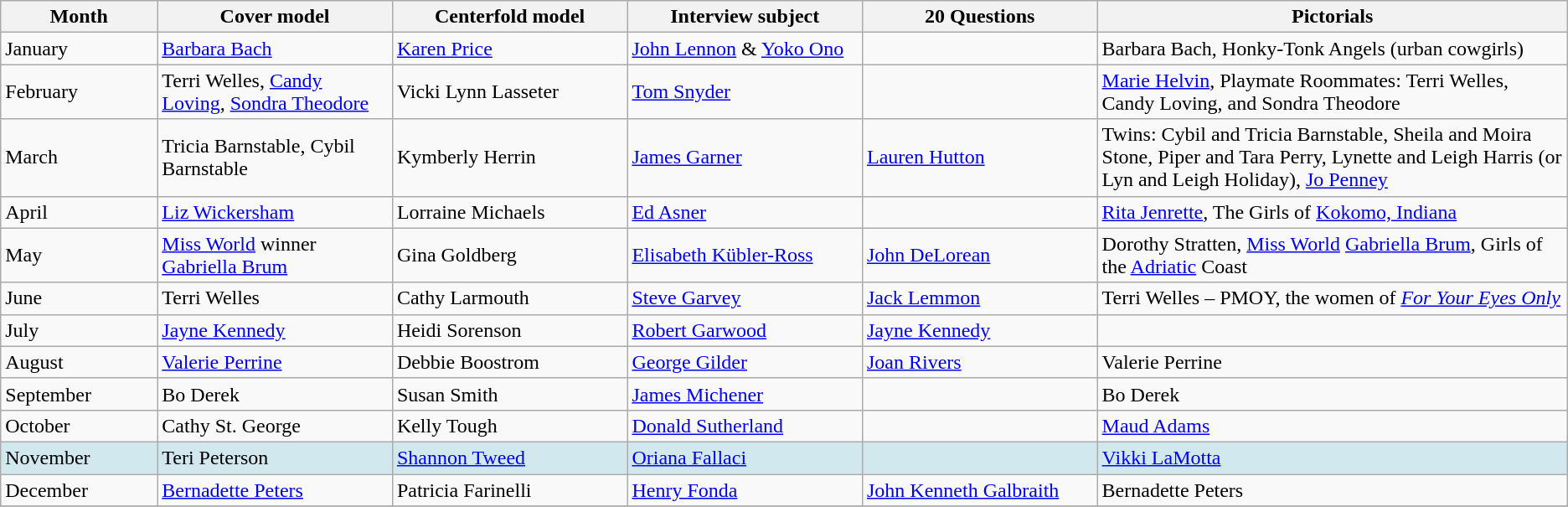<table class="wikitable">
<tr>
<th width="10%">Month</th>
<th width="15%">Cover model</th>
<th width="15%">Centerfold model</th>
<th width="15%">Interview subject</th>
<th width="15%">20 Questions</th>
<th width="30%">Pictorials</th>
</tr>
<tr>
<td>January</td>
<td><a href='#'>Barbara Bach</a></td>
<td><a href='#'>Karen Price</a></td>
<td><a href='#'>John Lennon</a> & <a href='#'>Yoko Ono</a></td>
<td></td>
<td>Barbara Bach, Honky-Tonk Angels (urban cowgirls)</td>
</tr>
<tr>
<td>February</td>
<td>Terri Welles, <a href='#'>Candy Loving</a>, <a href='#'>Sondra Theodore</a></td>
<td>Vicki Lynn Lasseter</td>
<td><a href='#'>Tom Snyder</a></td>
<td></td>
<td><a href='#'>Marie Helvin</a>, Playmate Roommates: Terri Welles, Candy Loving, and Sondra Theodore</td>
</tr>
<tr>
<td>March</td>
<td>Tricia Barnstable, Cybil Barnstable</td>
<td>Kymberly Herrin</td>
<td><a href='#'>James Garner</a></td>
<td><a href='#'>Lauren Hutton</a></td>
<td>Twins: Cybil and Tricia Barnstable, Sheila and Moira Stone, Piper and Tara Perry, Lynette and Leigh Harris (or Lyn and Leigh Holiday), <a href='#'>Jo Penney</a></td>
</tr>
<tr>
<td>April</td>
<td><a href='#'>Liz Wickersham</a></td>
<td>Lorraine Michaels</td>
<td><a href='#'>Ed Asner</a></td>
<td></td>
<td><a href='#'>Rita Jenrette</a>, The Girls of <a href='#'>Kokomo, Indiana</a></td>
</tr>
<tr>
<td>May</td>
<td><a href='#'>Miss World</a> winner <a href='#'>Gabriella Brum</a></td>
<td>Gina Goldberg</td>
<td><a href='#'>Elisabeth Kübler-Ross</a></td>
<td><a href='#'>John DeLorean</a></td>
<td>Dorothy Stratten, <a href='#'>Miss World</a> <a href='#'>Gabriella Brum</a>, Girls of the <a href='#'>Adriatic</a> Coast</td>
</tr>
<tr>
<td>June</td>
<td>Terri Welles</td>
<td>Cathy Larmouth</td>
<td><a href='#'>Steve Garvey</a></td>
<td><a href='#'>Jack Lemmon</a></td>
<td>Terri Welles – PMOY, the women of <em><a href='#'>For Your Eyes Only</a></em></td>
</tr>
<tr>
<td>July</td>
<td><a href='#'>Jayne Kennedy</a></td>
<td>Heidi Sorenson</td>
<td><a href='#'>Robert Garwood</a></td>
<td><a href='#'>Jayne Kennedy</a></td>
<td></td>
</tr>
<tr>
<td>August</td>
<td><a href='#'>Valerie Perrine</a></td>
<td>Debbie Boostrom</td>
<td><a href='#'>George Gilder</a></td>
<td><a href='#'>Joan Rivers</a></td>
<td>Valerie Perrine</td>
</tr>
<tr>
<td>September</td>
<td>Bo Derek</td>
<td>Susan Smith</td>
<td><a href='#'>James Michener</a></td>
<td></td>
<td>Bo Derek</td>
</tr>
<tr>
<td>October</td>
<td>Cathy St. George</td>
<td>Kelly Tough</td>
<td><a href='#'>Donald Sutherland</a></td>
<td></td>
<td><a href='#'>Maud Adams</a></td>
</tr>
<tr style="background:#D1E8EF;">
<td>November</td>
<td>Teri Peterson</td>
<td><a href='#'>Shannon Tweed</a></td>
<td><a href='#'>Oriana Fallaci</a></td>
<td></td>
<td><a href='#'>Vikki LaMotta</a></td>
</tr>
<tr>
<td>December</td>
<td><a href='#'>Bernadette Peters</a></td>
<td>Patricia Farinelli</td>
<td><a href='#'>Henry Fonda</a></td>
<td><a href='#'>John Kenneth Galbraith</a></td>
<td>Bernadette Peters</td>
</tr>
<tr>
</tr>
</table>
